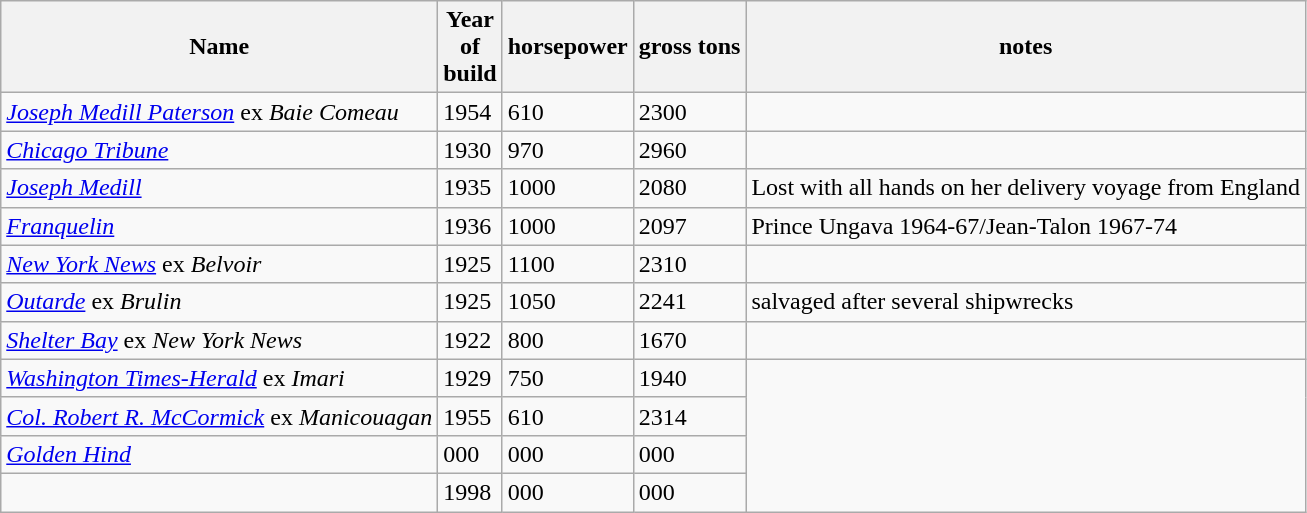<table class="wikitable sortable">
<tr>
<th>Name</th>
<th>Year<br>of<br>build</th>
<th>horsepower</th>
<th>gross tons</th>
<th>notes</th>
</tr>
<tr>
<td><em><a href='#'>Joseph Medill Paterson</a></em> ex <em>Baie Comeau</em></td>
<td>1954</td>
<td>610</td>
<td>2300</td>
<td></td>
</tr>
<tr>
<td><em><a href='#'>Chicago Tribune</a></em></td>
<td>1930</td>
<td>970</td>
<td>2960</td>
<td></td>
</tr>
<tr>
<td><em><a href='#'>Joseph Medill </a></em></td>
<td>1935</td>
<td>1000</td>
<td>2080</td>
<td>Lost with all hands on her delivery voyage from England</td>
</tr>
<tr>
<td><em><a href='#'>Franquelin</a></em></td>
<td>1936</td>
<td>1000</td>
<td>2097</td>
<td>Prince Ungava 1964-67/Jean-Talon 1967-74</td>
</tr>
<tr>
<td><em><a href='#'>New York News</a></em> ex <em>Belvoir</em></td>
<td>1925</td>
<td>1100</td>
<td>2310</td>
<td></td>
</tr>
<tr>
<td><em><a href='#'>Outarde</a></em> ex <em>Brulin</em></td>
<td>1925</td>
<td>1050</td>
<td>2241</td>
<td>salvaged after several shipwrecks</td>
</tr>
<tr>
<td><em><a href='#'>Shelter Bay</a></em> ex <em>New York News</em></td>
<td>1922</td>
<td>800</td>
<td>1670</td>
<td></td>
</tr>
<tr>
<td><em><a href='#'>Washington Times-Herald</a></em> ex <em>Imari</em></td>
<td>1929</td>
<td>750</td>
<td>1940</td>
</tr>
<tr>
<td><em><a href='#'>Col. Robert R. McCormick</a></em> ex <em>Manicouagan</em></td>
<td>1955</td>
<td>610</td>
<td>2314</td>
</tr>
<tr>
<td><em><a href='#'>Golden Hind</a></em></td>
<td>000</td>
<td>000</td>
<td>000</td>
</tr>
<tr>
<td></td>
<td>1998</td>
<td>000</td>
<td>000</td>
</tr>
</table>
